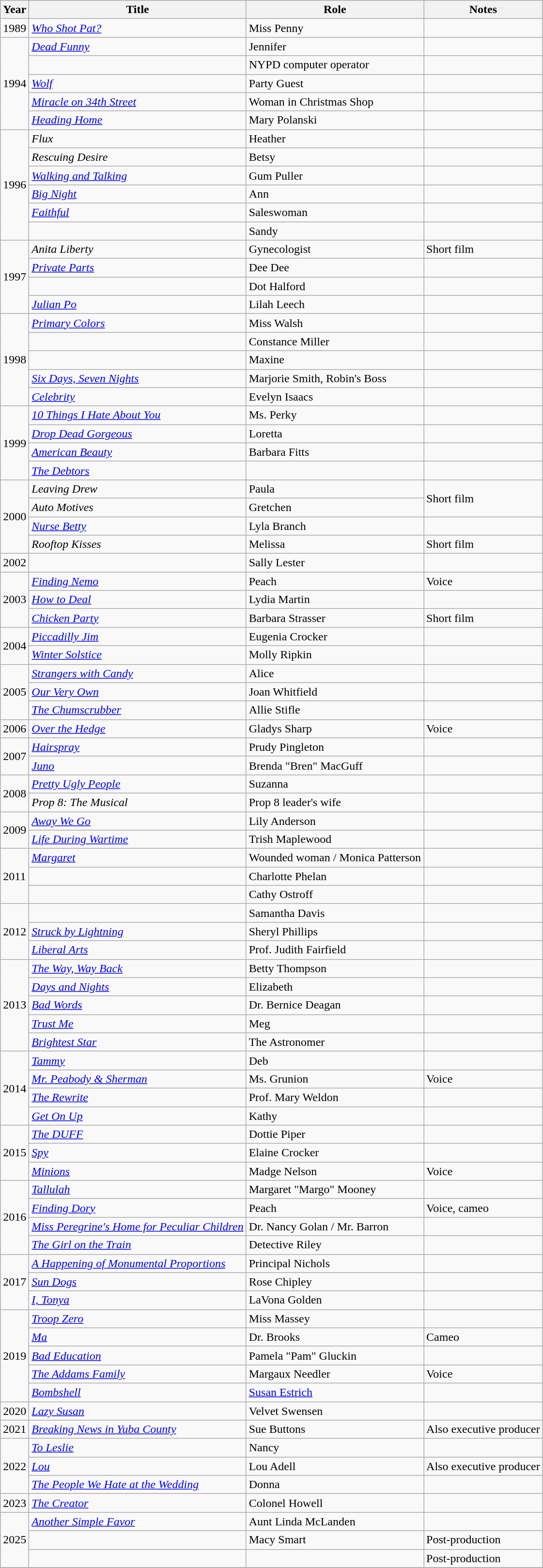<table class="wikitable sortable">
<tr>
<th>Year</th>
<th>Title</th>
<th>Role</th>
<th class="unsortable">Notes</th>
</tr>
<tr>
<td>1989</td>
<td><em><a href='#'>Who Shot Pat?</a></em></td>
<td>Miss Penny</td>
<td></td>
</tr>
<tr>
<td rowspan="5">1994</td>
<td><em><a href='#'>Dead Funny</a></em></td>
<td>Jennifer</td>
<td></td>
</tr>
<tr>
<td><em></em></td>
<td>NYPD computer operator</td>
<td></td>
</tr>
<tr>
<td><em><a href='#'>Wolf</a></em></td>
<td>Party Guest</td>
<td></td>
</tr>
<tr>
<td><em><a href='#'>Miracle on 34th Street</a></em></td>
<td>Woman in Christmas Shop</td>
<td></td>
</tr>
<tr>
<td><em><a href='#'>Heading Home</a></em></td>
<td>Mary Polanski</td>
<td></td>
</tr>
<tr>
<td rowspan="6">1996</td>
<td><em>Flux</em></td>
<td>Heather</td>
<td></td>
</tr>
<tr>
<td><em>Rescuing Desire</em></td>
<td>Betsy</td>
<td></td>
</tr>
<tr>
<td><em><a href='#'>Walking and Talking</a></em></td>
<td>Gum Puller</td>
<td></td>
</tr>
<tr>
<td><em><a href='#'>Big Night</a></em></td>
<td>Ann</td>
<td></td>
</tr>
<tr>
<td><em><a href='#'>Faithful</a></em></td>
<td>Saleswoman</td>
<td></td>
</tr>
<tr>
<td><em></em></td>
<td>Sandy</td>
<td></td>
</tr>
<tr>
<td rowspan="4">1997</td>
<td><em>Anita Liberty</em></td>
<td>Gynecologist</td>
<td>Short film</td>
</tr>
<tr>
<td><em><a href='#'>Private Parts</a></em></td>
<td>Dee Dee</td>
<td></td>
</tr>
<tr>
<td><em></em></td>
<td>Dot Halford</td>
<td></td>
</tr>
<tr>
<td><em><a href='#'>Julian Po</a></em></td>
<td>Lilah Leech</td>
<td></td>
</tr>
<tr>
<td rowspan="5">1998</td>
<td><em><a href='#'>Primary Colors</a></em></td>
<td>Miss Walsh</td>
<td></td>
</tr>
<tr>
<td><em></em></td>
<td>Constance Miller</td>
<td></td>
</tr>
<tr>
<td><em></em></td>
<td>Maxine</td>
<td></td>
</tr>
<tr>
<td><em><a href='#'>Six Days, Seven Nights</a></em></td>
<td>Marjorie Smith, Robin's Boss</td>
<td></td>
</tr>
<tr>
<td><em><a href='#'>Celebrity</a></em></td>
<td>Evelyn Isaacs</td>
<td></td>
</tr>
<tr>
<td rowspan="4">1999</td>
<td><em><a href='#'>10 Things I Hate About You</a></em></td>
<td>Ms. Perky</td>
<td></td>
</tr>
<tr>
<td><em><a href='#'>Drop Dead Gorgeous</a></em></td>
<td>Loretta</td>
<td></td>
</tr>
<tr>
<td><em><a href='#'>American Beauty</a></em></td>
<td>Barbara Fitts</td>
<td></td>
</tr>
<tr>
<td><em><a href='#'>The Debtors</a></em></td>
<td></td>
<td></td>
</tr>
<tr>
<td rowspan="4">2000</td>
<td><em>Leaving Drew</em></td>
<td>Paula</td>
<td rowspan="2">Short film</td>
</tr>
<tr>
<td><em>Auto Motives</em></td>
<td>Gretchen</td>
</tr>
<tr>
<td><em><a href='#'>Nurse Betty</a></em></td>
<td>Lyla Branch</td>
<td></td>
</tr>
<tr>
<td><em>Rooftop Kisses</em></td>
<td>Melissa</td>
<td>Short film</td>
</tr>
<tr>
<td>2002</td>
<td><em></em></td>
<td>Sally Lester</td>
<td></td>
</tr>
<tr>
<td rowspan="3">2003</td>
<td><em><a href='#'>Finding Nemo</a></em></td>
<td>Peach</td>
<td>Voice</td>
</tr>
<tr>
<td><em><a href='#'>How to Deal</a></em></td>
<td>Lydia Martin</td>
<td></td>
</tr>
<tr>
<td><em><a href='#'>Chicken Party</a></em></td>
<td>Barbara Strasser</td>
<td>Short film</td>
</tr>
<tr>
<td rowspan="2">2004</td>
<td><em><a href='#'>Piccadilly Jim</a></em></td>
<td>Eugenia Crocker</td>
<td></td>
</tr>
<tr>
<td><em><a href='#'>Winter Solstice</a></em></td>
<td>Molly Ripkin</td>
<td></td>
</tr>
<tr>
<td rowspan="3">2005</td>
<td><em><a href='#'>Strangers with Candy</a></em></td>
<td>Alice</td>
<td></td>
</tr>
<tr>
<td><em><a href='#'>Our Very Own</a></em></td>
<td>Joan Whitfield</td>
<td></td>
</tr>
<tr>
<td><em><a href='#'>The Chumscrubber</a></em></td>
<td>Allie Stifle</td>
<td></td>
</tr>
<tr>
<td>2006</td>
<td><em><a href='#'>Over the Hedge</a></em></td>
<td>Gladys Sharp</td>
<td>Voice</td>
</tr>
<tr>
<td rowspan="2">2007</td>
<td><em><a href='#'>Hairspray</a></em></td>
<td>Prudy Pingleton</td>
<td></td>
</tr>
<tr>
<td><em><a href='#'>Juno</a></em></td>
<td>Brenda "Bren" MacGuff</td>
<td></td>
</tr>
<tr>
<td rowspan="2">2008</td>
<td><em><a href='#'>Pretty Ugly People</a></em></td>
<td>Suzanna</td>
<td></td>
</tr>
<tr>
<td><em>Prop 8: The Musical</em></td>
<td>Prop 8 leader's wife</td>
<td></td>
</tr>
<tr>
<td rowspan="2">2009</td>
<td><em><a href='#'>Away We Go</a></em></td>
<td>Lily Anderson</td>
<td></td>
</tr>
<tr>
<td><em><a href='#'>Life During Wartime</a></em></td>
<td>Trish Maplewood</td>
<td></td>
</tr>
<tr>
<td rowspan="3">2011</td>
<td><em><a href='#'>Margaret</a></em></td>
<td>Wounded woman / Monica Patterson</td>
<td></td>
</tr>
<tr>
<td><em></em></td>
<td>Charlotte Phelan</td>
<td></td>
</tr>
<tr>
<td><em></em></td>
<td>Cathy Ostroff</td>
<td></td>
</tr>
<tr>
<td rowspan="3">2012</td>
<td><em></em></td>
<td>Samantha Davis</td>
<td></td>
</tr>
<tr>
<td><em><a href='#'>Struck by Lightning</a></em></td>
<td>Sheryl Phillips</td>
<td></td>
</tr>
<tr>
<td><em><a href='#'>Liberal Arts</a></em></td>
<td>Prof. Judith Fairfield</td>
<td></td>
</tr>
<tr>
<td rowspan="5">2013</td>
<td><em><a href='#'>The Way, Way Back</a></em></td>
<td>Betty Thompson</td>
<td></td>
</tr>
<tr>
<td><em><a href='#'>Days and Nights</a></em></td>
<td>Elizabeth</td>
<td></td>
</tr>
<tr>
<td><em><a href='#'>Bad Words</a></em></td>
<td>Dr. Bernice Deagan</td>
<td></td>
</tr>
<tr>
<td><em><a href='#'>Trust Me</a></em></td>
<td>Meg</td>
<td></td>
</tr>
<tr>
<td><em><a href='#'>Brightest Star</a></em></td>
<td>The Astronomer</td>
<td></td>
</tr>
<tr>
<td rowspan="4">2014</td>
<td><em><a href='#'>Tammy</a></em></td>
<td>Deb</td>
<td></td>
</tr>
<tr>
<td><em><a href='#'>Mr. Peabody & Sherman</a></em></td>
<td>Ms. Grunion</td>
<td>Voice</td>
</tr>
<tr>
<td><em><a href='#'>The Rewrite</a></em></td>
<td>Prof. Mary Weldon</td>
<td></td>
</tr>
<tr>
<td><em><a href='#'>Get On Up</a></em></td>
<td>Kathy</td>
<td></td>
</tr>
<tr>
<td rowspan="3">2015</td>
<td><em><a href='#'>The DUFF</a></em></td>
<td>Dottie Piper</td>
<td></td>
</tr>
<tr>
<td><em><a href='#'>Spy</a></em></td>
<td>Elaine Crocker</td>
<td></td>
</tr>
<tr>
<td><em><a href='#'>Minions</a></em></td>
<td>Madge Nelson</td>
<td>Voice</td>
</tr>
<tr>
<td rowspan="4">2016</td>
<td><em><a href='#'>Tallulah</a></em></td>
<td>Margaret "Margo" Mooney</td>
<td></td>
</tr>
<tr>
<td><em><a href='#'>Finding Dory</a></em></td>
<td>Peach</td>
<td>Voice, cameo</td>
</tr>
<tr>
<td><em><a href='#'>Miss Peregrine's Home for Peculiar Children</a></em></td>
<td>Dr. Nancy Golan / Mr. Barron</td>
<td></td>
</tr>
<tr>
<td><em><a href='#'>The Girl on the Train</a></em></td>
<td>Detective Riley</td>
<td></td>
</tr>
<tr>
<td rowspan="3">2017</td>
<td><em><a href='#'>A Happening of Monumental Proportions</a></em></td>
<td>Principal Nichols</td>
<td></td>
</tr>
<tr>
<td><em><a href='#'>Sun Dogs</a></em></td>
<td>Rose Chipley</td>
<td></td>
</tr>
<tr>
<td><em><a href='#'>I, Tonya</a></em></td>
<td>LaVona Golden</td>
<td></td>
</tr>
<tr>
<td rowspan="5">2019</td>
<td><em><a href='#'>Troop Zero</a></em></td>
<td>Miss Massey</td>
<td></td>
</tr>
<tr>
<td><em><a href='#'>Ma</a></em></td>
<td>Dr. Brooks</td>
<td>Cameo</td>
</tr>
<tr>
<td><em><a href='#'>Bad Education</a></em></td>
<td>Pamela "Pam" Gluckin</td>
<td></td>
</tr>
<tr>
<td><em><a href='#'>The Addams Family</a></em></td>
<td>Margaux Needler</td>
<td>Voice</td>
</tr>
<tr>
<td><em><a href='#'>Bombshell</a></em></td>
<td><a href='#'>Susan Estrich</a></td>
<td></td>
</tr>
<tr>
<td>2020</td>
<td><em><a href='#'>Lazy Susan</a></em></td>
<td>Velvet Swensen</td>
<td></td>
</tr>
<tr>
<td>2021</td>
<td><em><a href='#'>Breaking News in Yuba County</a></em></td>
<td>Sue Buttons</td>
<td>Also executive producer</td>
</tr>
<tr>
<td rowspan="3">2022</td>
<td><em><a href='#'>To Leslie</a></em></td>
<td>Nancy</td>
<td></td>
</tr>
<tr>
<td><em><a href='#'>Lou</a></em></td>
<td>Lou Adell</td>
<td>Also executive producer</td>
</tr>
<tr>
<td><em><a href='#'>The People We Hate at the Wedding</a></em></td>
<td>Donna</td>
<td></td>
</tr>
<tr>
<td>2023</td>
<td><em><a href='#'>The Creator</a></em></td>
<td>Colonel Howell</td>
<td></td>
</tr>
<tr>
<td rowspan="3">2025</td>
<td><em><a href='#'>Another Simple Favor</a></em></td>
<td>Aunt Linda McLanden</td>
<td></td>
</tr>
<tr>
<td></td>
<td>Macy Smart</td>
<td>Post-production</td>
</tr>
<tr>
<td></td>
<td></td>
<td>Post-production</td>
</tr>
<tr>
</tr>
</table>
